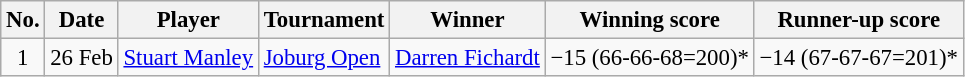<table class="wikitable" style="font-size:95%;">
<tr>
<th>No.</th>
<th>Date</th>
<th>Player</th>
<th>Tournament</th>
<th>Winner</th>
<th>Winning score</th>
<th>Runner-up score</th>
</tr>
<tr>
<td align=center>1</td>
<td>26 Feb</td>
<td> <a href='#'>Stuart Manley</a></td>
<td><a href='#'>Joburg Open</a></td>
<td> <a href='#'>Darren Fichardt</a></td>
<td>−15 (66-66-68=200)*</td>
<td>−14 (67-67-67=201)*</td>
</tr>
</table>
